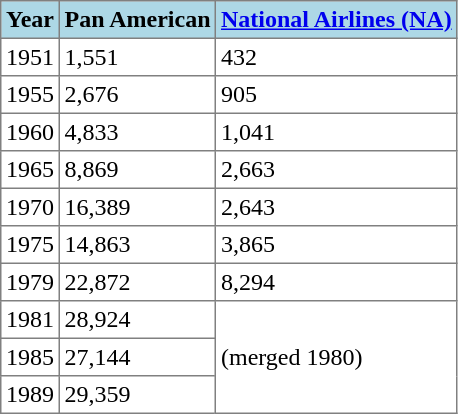<table class="toccolours" border="1" cellpadding="3" style="border-collapse:collapse">
<tr style="background:lightblue;">
<th>Year</th>
<th>Pan American</th>
<th><a href='#'>National Airlines (NA)</a></th>
</tr>
<tr>
<td>1951</td>
<td>1,551</td>
<td>432</td>
</tr>
<tr>
<td>1955</td>
<td>2,676</td>
<td>905</td>
</tr>
<tr>
<td>1960</td>
<td>4,833</td>
<td>1,041</td>
</tr>
<tr>
<td>1965</td>
<td>8,869</td>
<td>2,663</td>
</tr>
<tr>
<td>1970</td>
<td>16,389</td>
<td>2,643</td>
</tr>
<tr>
<td>1975</td>
<td>14,863</td>
<td>3,865</td>
</tr>
<tr>
<td>1979</td>
<td>22,872</td>
<td>8,294</td>
</tr>
<tr>
<td>1981</td>
<td>28,924</td>
<td rowspan=3>(merged 1980)</td>
</tr>
<tr>
<td>1985</td>
<td>27,144</td>
</tr>
<tr>
<td>1989</td>
<td>29,359</td>
</tr>
</table>
